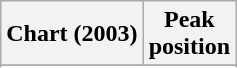<table class="wikitable sortable plainrowheaders" style="text-align:center">
<tr>
<th scope="col">Chart (2003)</th>
<th scope="col">Peak<br>position</th>
</tr>
<tr>
</tr>
<tr>
</tr>
<tr>
</tr>
<tr>
</tr>
<tr>
</tr>
<tr>
</tr>
</table>
